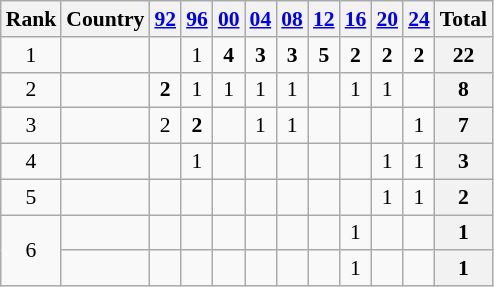<table class=wikitable style="font-size:90%; text-align:center">
<tr>
<th>Rank</th>
<th>Country</th>
<th><a href='#'>92</a></th>
<th><a href='#'>96</a></th>
<th><a href='#'>00</a></th>
<th><a href='#'>04</a></th>
<th><a href='#'>08</a></th>
<th><a href='#'>12</a></th>
<th><a href='#'>16</a></th>
<th><a href='#'>20</a></th>
<th><a href='#'>24</a></th>
<th>Total</th>
</tr>
<tr>
<td>1</td>
<td align=left></td>
<td></td>
<td>1</td>
<td><strong>4</strong></td>
<td><strong>3</strong></td>
<td><strong>3</strong></td>
<td><strong>5</strong></td>
<td><strong>2</strong></td>
<td><strong>2</strong></td>
<td><strong>2</strong></td>
<th>22</th>
</tr>
<tr>
<td>2</td>
<td align=left></td>
<td><strong>2</strong></td>
<td>1</td>
<td>1</td>
<td>1</td>
<td>1</td>
<td></td>
<td>1</td>
<td>1</td>
<td></td>
<th>8</th>
</tr>
<tr>
<td>3</td>
<td align=left></td>
<td>2</td>
<td><strong>2</strong></td>
<td></td>
<td>1</td>
<td>1</td>
<td></td>
<td></td>
<td></td>
<td>1</td>
<th>7</th>
</tr>
<tr>
<td>4</td>
<td align=left></td>
<td></td>
<td>1</td>
<td></td>
<td></td>
<td></td>
<td></td>
<td></td>
<td>1</td>
<td>1</td>
<th>3</th>
</tr>
<tr>
<td>5</td>
<td align=left></td>
<td></td>
<td></td>
<td></td>
<td></td>
<td></td>
<td></td>
<td></td>
<td>1</td>
<td>1</td>
<th>2</th>
</tr>
<tr>
<td rowspan=2>6</td>
<td align=left></td>
<td></td>
<td></td>
<td></td>
<td></td>
<td></td>
<td></td>
<td>1</td>
<td></td>
<td></td>
<th>1</th>
</tr>
<tr>
<td align=left></td>
<td></td>
<td></td>
<td></td>
<td></td>
<td></td>
<td></td>
<td>1</td>
<td></td>
<td></td>
<th>1</th>
</tr>
</table>
